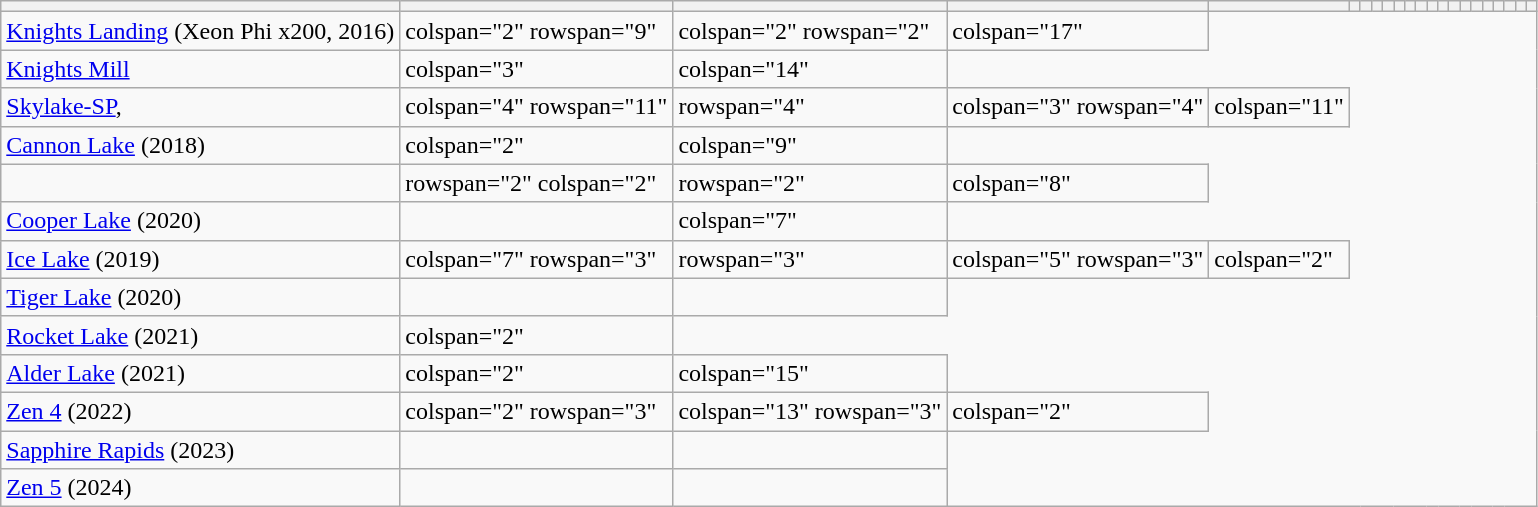<table class="wikitable">
<tr>
<th></th>
<th></th>
<th></th>
<th></th>
<th></th>
<th></th>
<th></th>
<th></th>
<th></th>
<th></th>
<th></th>
<th></th>
<th></th>
<th></th>
<th></th>
<th></th>
<th></th>
<th></th>
<th></th>
<th></th>
<th></th>
<th></th>
</tr>
<tr>
<td><a href='#'>Knights Landing</a> (Xeon Phi x200, 2016)</td>
<td>colspan="2" rowspan="9" </td>
<td>colspan="2" rowspan="2" </td>
<td>colspan="17" </td>
</tr>
<tr>
<td><a href='#'>Knights Mill</a> </td>
<td>colspan="3" </td>
<td>colspan="14" </td>
</tr>
<tr>
<td><a href='#'>Skylake-SP</a>, </td>
<td>colspan="4" rowspan="11" </td>
<td>rowspan="4" </td>
<td>colspan="3" rowspan="4" </td>
<td>colspan="11" </td>
</tr>
<tr>
<td><a href='#'>Cannon Lake</a> (2018)</td>
<td>colspan="2" </td>
<td>colspan="9" </td>
</tr>
<tr>
<td></td>
<td>rowspan="2" colspan="2" </td>
<td>rowspan="2" </td>
<td>colspan="8" </td>
</tr>
<tr>
<td><a href='#'>Cooper Lake</a> (2020)</td>
<td></td>
<td>colspan="7" </td>
</tr>
<tr>
<td><a href='#'>Ice Lake</a> (2019)</td>
<td>colspan="7" rowspan="3" </td>
<td>rowspan="3" </td>
<td>colspan="5" rowspan="3" </td>
<td>colspan="2" </td>
</tr>
<tr>
<td><a href='#'>Tiger Lake</a> (2020)</td>
<td></td>
<td></td>
</tr>
<tr>
<td><a href='#'>Rocket Lake</a> (2021)</td>
<td>colspan="2" </td>
</tr>
<tr>
<td><a href='#'>Alder Lake</a> (2021)</td>
<td>colspan="2" </td>
<td>colspan="15" </td>
</tr>
<tr>
<td><a href='#'>Zen 4</a> (2022)</td>
<td>colspan="2" rowspan="3" </td>
<td>colspan="13" rowspan="3" </td>
<td>colspan="2" </td>
</tr>
<tr>
<td><a href='#'>Sapphire Rapids</a> (2023)</td>
<td></td>
<td></td>
</tr>
<tr>
<td><a href='#'>Zen 5</a> (2024)</td>
<td></td>
<td></td>
</tr>
</table>
